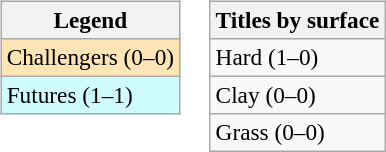<table>
<tr valign=top>
<td><br><table class=wikitable style=font-size:97%>
<tr>
<th>Legend</th>
</tr>
<tr bgcolor=moccasin>
<td>Challengers (0–0)</td>
</tr>
<tr bgcolor=CFFCFF>
<td>Futures (1–1)</td>
</tr>
</table>
</td>
<td><br><table class=wikitable style=font-size:97%>
<tr>
<th>Titles by surface</th>
</tr>
<tr>
<td>Hard (1–0)</td>
</tr>
<tr>
<td>Clay (0–0)</td>
</tr>
<tr>
<td>Grass (0–0)</td>
</tr>
</table>
</td>
</tr>
</table>
